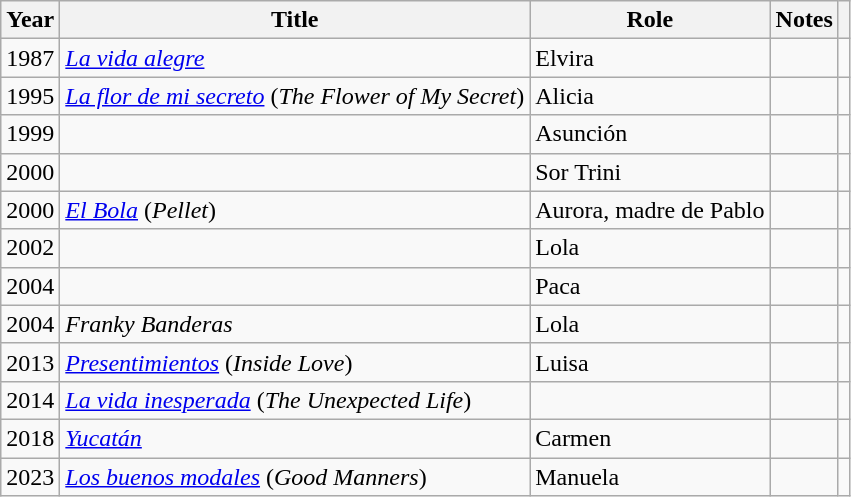<table class="wikitable sortable">
<tr>
<th>Year</th>
<th>Title</th>
<th>Role</th>
<th class="unsortable">Notes</th>
<th></th>
</tr>
<tr>
<td align = "center">1987</td>
<td><em><a href='#'>La vida alegre</a></em></td>
<td>Elvira</td>
<td></td>
<td align = "center"></td>
</tr>
<tr>
<td align = "center">1995</td>
<td><em><a href='#'>La flor de mi secreto</a></em> (<em>The Flower of My Secret</em>)</td>
<td>Alicia</td>
<td></td>
<td align = "center"></td>
</tr>
<tr>
<td align = "center">1999</td>
<td><em></em></td>
<td>Asunción</td>
<td></td>
<td align = "center"></td>
</tr>
<tr>
<td align = "center">2000</td>
<td><em></em></td>
<td>Sor Trini</td>
<td></td>
<td align = "center"></td>
</tr>
<tr>
<td align = "center">2000</td>
<td><em><a href='#'>El Bola</a></em> (<em>Pellet</em>)</td>
<td>Aurora, madre de Pablo</td>
<td></td>
<td align = "center"></td>
</tr>
<tr>
<td align = "center">2002</td>
<td><em></em></td>
<td>Lola</td>
<td></td>
<td align = "center"></td>
</tr>
<tr>
<td align = "center">2004</td>
<td><em></em></td>
<td>Paca</td>
<td></td>
<td align = "center"></td>
</tr>
<tr>
<td align = "center">2004</td>
<td><em>Franky Banderas</em></td>
<td>Lola</td>
<td></td>
<td align = "center"></td>
</tr>
<tr>
<td align = "center">2013</td>
<td><em><a href='#'>Presentimientos</a></em> (<em>Inside Love</em>)</td>
<td>Luisa</td>
<td></td>
<td align = "center"></td>
</tr>
<tr>
<td align = "center">2014</td>
<td><em><a href='#'>La vida inesperada</a></em> (<em>The Unexpected Life</em>)</td>
<td></td>
<td></td>
<td align = "center"></td>
</tr>
<tr>
<td align = "center">2018</td>
<td><em><a href='#'>Yucatán</a></em></td>
<td>Carmen</td>
<td></td>
<td align = "center"></td>
</tr>
<tr>
<td align = "center">2023</td>
<td><em><a href='#'>Los buenos modales</a></em> (<em>Good Manners</em>)</td>
<td>Manuela</td>
<td></td>
<td align = "center"></td>
</tr>
</table>
